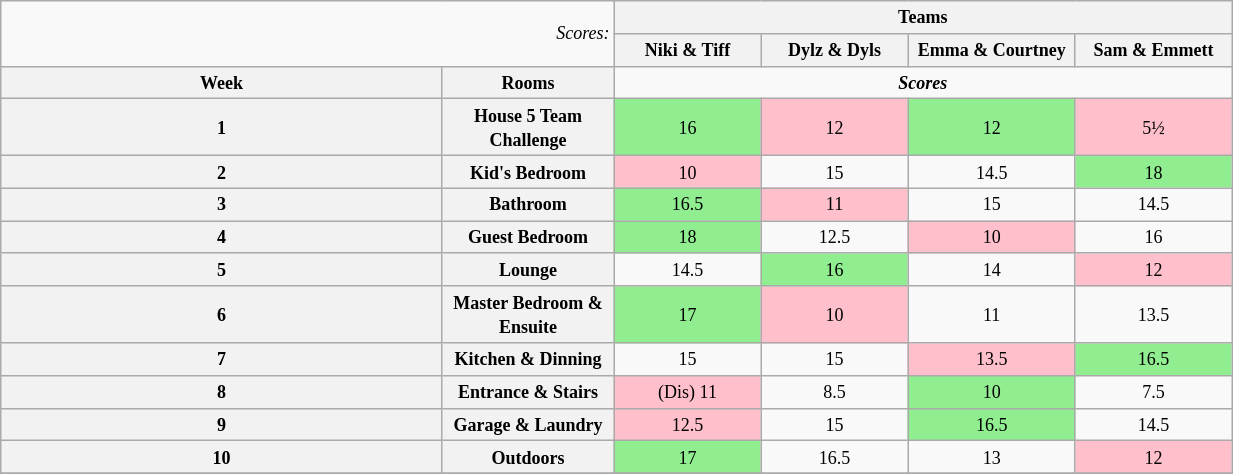<table class="wikitable" style="text-align: center; font-size: 9pt; line-height:16px; width:65%">
<tr>
<td style="width:20%; text-align:right;" colspan="2" rowspan="2"><em>Scores:</em></td>
<th colspan="4">Teams</th>
</tr>
<tr>
<th style="width:5%;" scope="col" style="background:#f4de00; color:black;">Niki & Tiff</th>
<th style="width:5%;" scope="col" style="background:#B87BF6; background-color:orange">Dylz & Dyls</th>
<th style="width:5%;" scope="col" style="background:skyblue; color:black;">Emma & Courtney</th>
<th style="width:5%;" scope="col" style="background:#B87BF6; color:black;">Sam & Emmett</th>
</tr>
<tr>
<th>Week</th>
<th>Rooms</th>
<td colspan="4"><strong><em>Scores</em></strong></td>
</tr>
<tr>
<th>1</th>
<th style="width:5%;">House 5 Team Challenge</th>
<td bgcolor="lightgreen">16</td>
<td bgcolor="pink">12</td>
<td bgcolor="lightgreen">12</td>
<td bgcolor="pink">5½</td>
</tr>
<tr>
<th>2</th>
<th style="width:5%;">Kid's Bedroom</th>
<td bgcolor="pink">10</td>
<td>15</td>
<td>14.5</td>
<td bgcolor="lightgreen">18</td>
</tr>
<tr>
<th>3</th>
<th style="width:5%;">Bathroom</th>
<td bgcolor="lightgreen">16.5</td>
<td bgcolor="pink">11</td>
<td>15</td>
<td>14.5</td>
</tr>
<tr>
<th>4</th>
<th>Guest Bedroom</th>
<td bgcolor="lightgreen">18</td>
<td>12.5</td>
<td bgcolor="pink">10</td>
<td>16</td>
</tr>
<tr>
<th>5</th>
<th>Lounge</th>
<td>14.5</td>
<td bgcolor="lightgreen">16</td>
<td>14</td>
<td bgcolor="pink">12</td>
</tr>
<tr>
<th>6</th>
<th>Master Bedroom & Ensuite</th>
<td bgcolor="lightgreen">17</td>
<td bgcolor="pink">10</td>
<td>11</td>
<td>13.5</td>
</tr>
<tr>
<th>7</th>
<th>Kitchen & Dinning</th>
<td>15</td>
<td>15</td>
<td bgcolor="pink">13.5</td>
<td bgcolor="lightgreen">16.5</td>
</tr>
<tr>
<th>8</th>
<th>Entrance & Stairs</th>
<td bgcolor="pink">(Dis) 11</td>
<td>8.5</td>
<td bgcolor="lightgreen">10</td>
<td>7.5</td>
</tr>
<tr>
<th>9</th>
<th>Garage & Laundry</th>
<td bgcolor="pink">12.5</td>
<td>15</td>
<td bgcolor="lightgreen">16.5</td>
<td>14.5</td>
</tr>
<tr>
<th>10</th>
<th>Outdoors</th>
<td bgcolor="lightgreen">17</td>
<td>16.5</td>
<td>13</td>
<td bgcolor="pink">12</td>
</tr>
<tr>
</tr>
</table>
